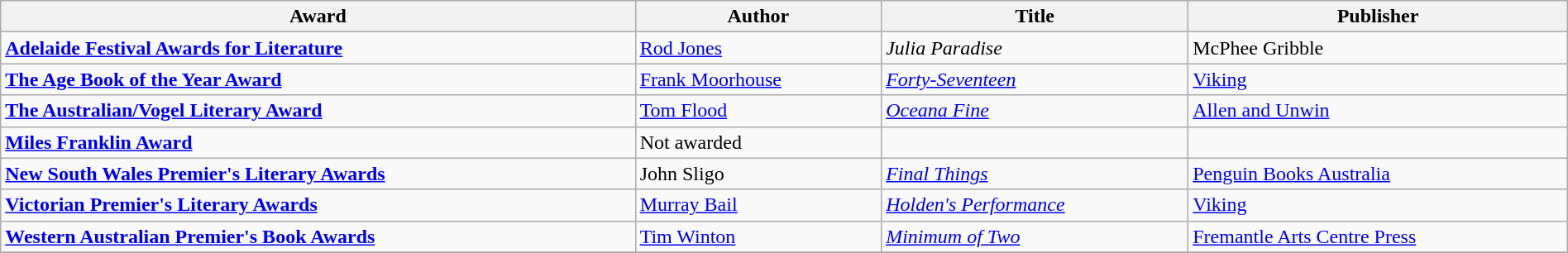<table class="wikitable" width=100%>
<tr>
<th>Award</th>
<th>Author</th>
<th>Title</th>
<th>Publisher</th>
</tr>
<tr>
<td><strong><a href='#'>Adelaide Festival Awards for Literature</a></strong></td>
<td><a href='#'>Rod Jones</a></td>
<td><em>Julia Paradise</em></td>
<td>McPhee Gribble</td>
</tr>
<tr>
<td><strong><a href='#'>The Age Book of the Year Award</a></strong></td>
<td><a href='#'>Frank Moorhouse</a></td>
<td><em><a href='#'>Forty-Seventeen</a></em></td>
<td><a href='#'>Viking</a></td>
</tr>
<tr>
<td><strong><a href='#'>The Australian/Vogel Literary Award</a></strong></td>
<td><a href='#'>Tom Flood</a></td>
<td><em><a href='#'>Oceana Fine</a></em></td>
<td><a href='#'>Allen and Unwin</a></td>
</tr>
<tr>
<td><strong><a href='#'>Miles Franklin Award</a></strong></td>
<td>Not awarded</td>
<td></td>
<td></td>
</tr>
<tr>
<td><strong><a href='#'>New South Wales Premier's Literary Awards</a></strong></td>
<td>John Sligo</td>
<td><em><a href='#'>Final Things</a></em></td>
<td><a href='#'>Penguin Books Australia</a></td>
</tr>
<tr>
<td><strong><a href='#'>Victorian Premier's Literary Awards</a></strong></td>
<td><a href='#'>Murray Bail</a></td>
<td><em><a href='#'>Holden's Performance</a></em></td>
<td><a href='#'>Viking</a></td>
</tr>
<tr>
<td><strong><a href='#'>Western Australian Premier's Book Awards</a></strong></td>
<td><a href='#'>Tim Winton</a></td>
<td><em><a href='#'>Minimum of Two</a></em></td>
<td><a href='#'>Fremantle Arts Centre Press</a></td>
</tr>
<tr>
</tr>
</table>
